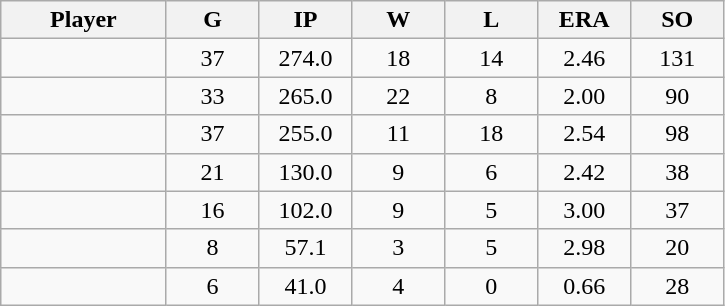<table class="wikitable sortable">
<tr>
<th bgcolor="#DDDDFF" width="16%">Player</th>
<th bgcolor="#DDDDFF" width="9%">G</th>
<th bgcolor="#DDDDFF" width="9%">IP</th>
<th bgcolor="#DDDDFF" width="9%">W</th>
<th bgcolor="#DDDDFF" width="9%">L</th>
<th bgcolor="#DDDDFF" width="9%">ERA</th>
<th bgcolor="#DDDDFF" width="9%">SO</th>
</tr>
<tr align="center">
<td></td>
<td>37</td>
<td>274.0</td>
<td>18</td>
<td>14</td>
<td>2.46</td>
<td>131</td>
</tr>
<tr align="center">
<td></td>
<td>33</td>
<td>265.0</td>
<td>22</td>
<td>8</td>
<td>2.00</td>
<td>90</td>
</tr>
<tr align="center">
<td></td>
<td>37</td>
<td>255.0</td>
<td>11</td>
<td>18</td>
<td>2.54</td>
<td>98</td>
</tr>
<tr align="center">
<td></td>
<td>21</td>
<td>130.0</td>
<td>9</td>
<td>6</td>
<td>2.42</td>
<td>38</td>
</tr>
<tr align="center">
<td></td>
<td>16</td>
<td>102.0</td>
<td>9</td>
<td>5</td>
<td>3.00</td>
<td>37</td>
</tr>
<tr align="center">
<td></td>
<td>8</td>
<td>57.1</td>
<td>3</td>
<td>5</td>
<td>2.98</td>
<td>20</td>
</tr>
<tr align="center">
<td></td>
<td>6</td>
<td>41.0</td>
<td>4</td>
<td>0</td>
<td>0.66</td>
<td>28</td>
</tr>
</table>
